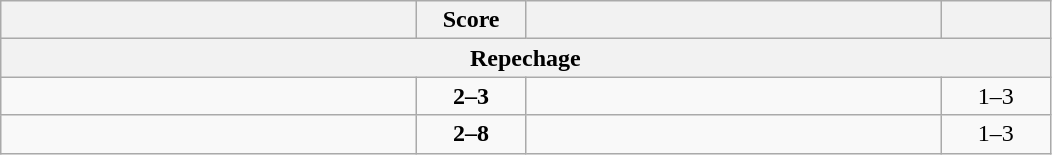<table class="wikitable" style="text-align: left; ">
<tr>
<th align="right" width="270"></th>
<th width="65">Score</th>
<th align="left" width="270"></th>
<th width="65"></th>
</tr>
<tr>
<th colspan=4>Repechage</th>
</tr>
<tr>
<td></td>
<td align="center"><strong>2–3</strong></td>
<td><strong></strong></td>
<td align=center>1–3 <strong></strong></td>
</tr>
<tr>
<td></td>
<td align="center"><strong>2–8</strong></td>
<td><strong></strong></td>
<td align=center>1–3 <strong></strong></td>
</tr>
</table>
